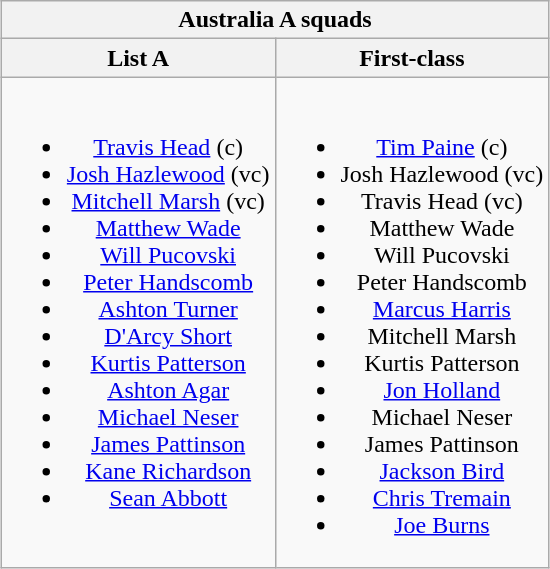<table class="wikitable" style="text-align:center; margin:auto">
<tr>
<th colspan=2>Australia A squads</th>
</tr>
<tr>
<th>List A</th>
<th>First-class</th>
</tr>
<tr style="vertical-align:top">
<td><br><ul><li><a href='#'>Travis Head</a> (c)</li><li><a href='#'>Josh Hazlewood</a> (vc)</li><li><a href='#'>Mitchell Marsh</a> (vc)</li><li><a href='#'>Matthew Wade</a></li><li><a href='#'>Will Pucovski</a></li><li><a href='#'>Peter Handscomb</a></li><li><a href='#'>Ashton Turner</a></li><li><a href='#'>D'Arcy Short</a></li><li><a href='#'>Kurtis Patterson</a></li><li><a href='#'>Ashton Agar</a></li><li><a href='#'>Michael Neser</a></li><li><a href='#'>James Pattinson</a></li><li><a href='#'>Kane Richardson</a></li><li><a href='#'>Sean Abbott</a></li></ul></td>
<td><br><ul><li><a href='#'>Tim Paine</a> (c)</li><li>Josh Hazlewood (vc)</li><li>Travis Head (vc)</li><li>Matthew Wade</li><li>Will Pucovski</li><li>Peter Handscomb</li><li><a href='#'>Marcus Harris</a></li><li>Mitchell Marsh</li><li>Kurtis Patterson</li><li><a href='#'>Jon Holland</a></li><li>Michael Neser</li><li>James Pattinson</li><li><a href='#'>Jackson Bird</a></li><li><a href='#'>Chris Tremain</a></li><li><a href='#'>Joe Burns</a></li></ul></td>
</tr>
</table>
